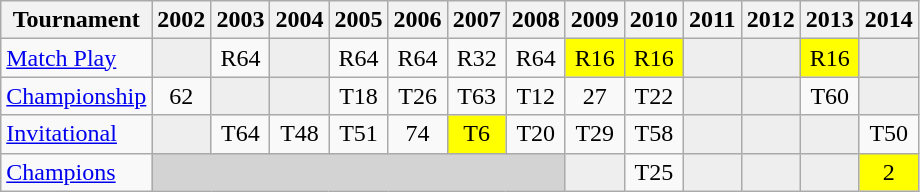<table class="wikitable" style="text-align:center;">
<tr>
<th>Tournament</th>
<th>2002</th>
<th>2003</th>
<th>2004</th>
<th>2005</th>
<th>2006</th>
<th>2007</th>
<th>2008</th>
<th>2009</th>
<th>2010</th>
<th>2011</th>
<th>2012</th>
<th>2013</th>
<th>2014</th>
</tr>
<tr>
<td align="left"><a href='#'>Match Play</a></td>
<td style="background:#eeeeee;"></td>
<td>R64</td>
<td style="background:#eeeeee;"></td>
<td>R64</td>
<td>R64</td>
<td>R32</td>
<td>R64</td>
<td style="background:yellow;">R16</td>
<td style="background:yellow;">R16</td>
<td style="background:#eeeeee;"></td>
<td style="background:#eeeeee;"></td>
<td style="background:yellow;">R16</td>
<td style="background:#eeeeee;"></td>
</tr>
<tr>
<td align="left"><a href='#'>Championship</a></td>
<td>62</td>
<td style="background:#eeeeee;"></td>
<td style="background:#eeeeee;"></td>
<td>T18</td>
<td>T26</td>
<td>T63</td>
<td>T12</td>
<td>27</td>
<td>T22</td>
<td style="background:#eeeeee;"></td>
<td style="background:#eeeeee;"></td>
<td>T60</td>
<td style="background:#eeeeee;"></td>
</tr>
<tr>
<td align="left"><a href='#'>Invitational</a></td>
<td style="background:#eeeeee;"></td>
<td>T64</td>
<td>T48</td>
<td>T51</td>
<td>74</td>
<td style="background:yellow;">T6</td>
<td>T20</td>
<td>T29</td>
<td>T58</td>
<td style="background:#eeeeee;"></td>
<td style="background:#eeeeee;"></td>
<td style="background:#eeeeee;"></td>
<td>T50</td>
</tr>
<tr>
<td align="left"><a href='#'>Champions</a></td>
<td colspan=7 style="background:#D3D3D3;"></td>
<td style="background:#eeeeee;"></td>
<td>T25</td>
<td style="background:#eeeeee;"></td>
<td style="background:#eeeeee;"></td>
<td style="background:#eeeeee;"></td>
<td style="background:yellow;">2</td>
</tr>
</table>
